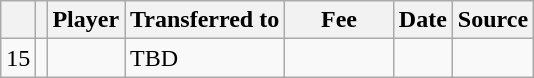<table class="wikitable plainrowheaders sortable">
<tr>
<th></th>
<th></th>
<th scope=col>Player</th>
<th>Transferred to</th>
<th !scope=col; style="width: 65px;">Fee</th>
<th scope=col>Date</th>
<th scope=col>Source</th>
</tr>
<tr>
<td align=center>15</td>
<td align=center></td>
<td></td>
<td>TBD</td>
<td></td>
<td></td>
<td></td>
</tr>
</table>
